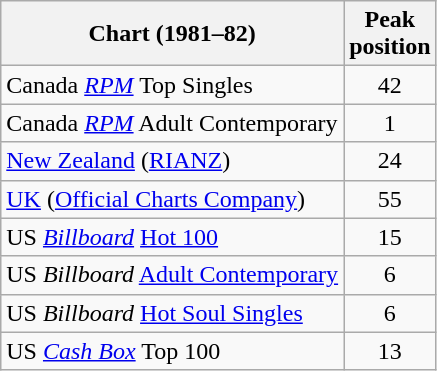<table class="wikitable sortable">
<tr>
<th>Chart (1981–82)</th>
<th>Peak<br>position</th>
</tr>
<tr>
<td>Canada <em><a href='#'>RPM</a></em> Top Singles</td>
<td style="text-align:center;">42</td>
</tr>
<tr>
<td>Canada <em><a href='#'>RPM</a></em> Adult Contemporary</td>
<td style="text-align:center;">1</td>
</tr>
<tr>
<td><a href='#'>New Zealand</a> (<a href='#'>RIANZ</a>)</td>
<td style="text-align:center;">24</td>
</tr>
<tr>
<td><a href='#'>UK</a> (<a href='#'>Official Charts Company</a>)</td>
<td style="text-align:center;">55</td>
</tr>
<tr>
<td>US <em><a href='#'>Billboard</a></em> <a href='#'>Hot 100</a></td>
<td style="text-align:center;">15</td>
</tr>
<tr>
<td>US <em>Billboard</em> <a href='#'>Adult Contemporary</a></td>
<td style="text-align:center;">6</td>
</tr>
<tr>
<td>US <em>Billboard</em> <a href='#'>Hot Soul Singles</a></td>
<td style="text-align:center;">6</td>
</tr>
<tr>
<td>US <a href='#'><em>Cash Box</em></a> Top 100</td>
<td align="center">13</td>
</tr>
</table>
